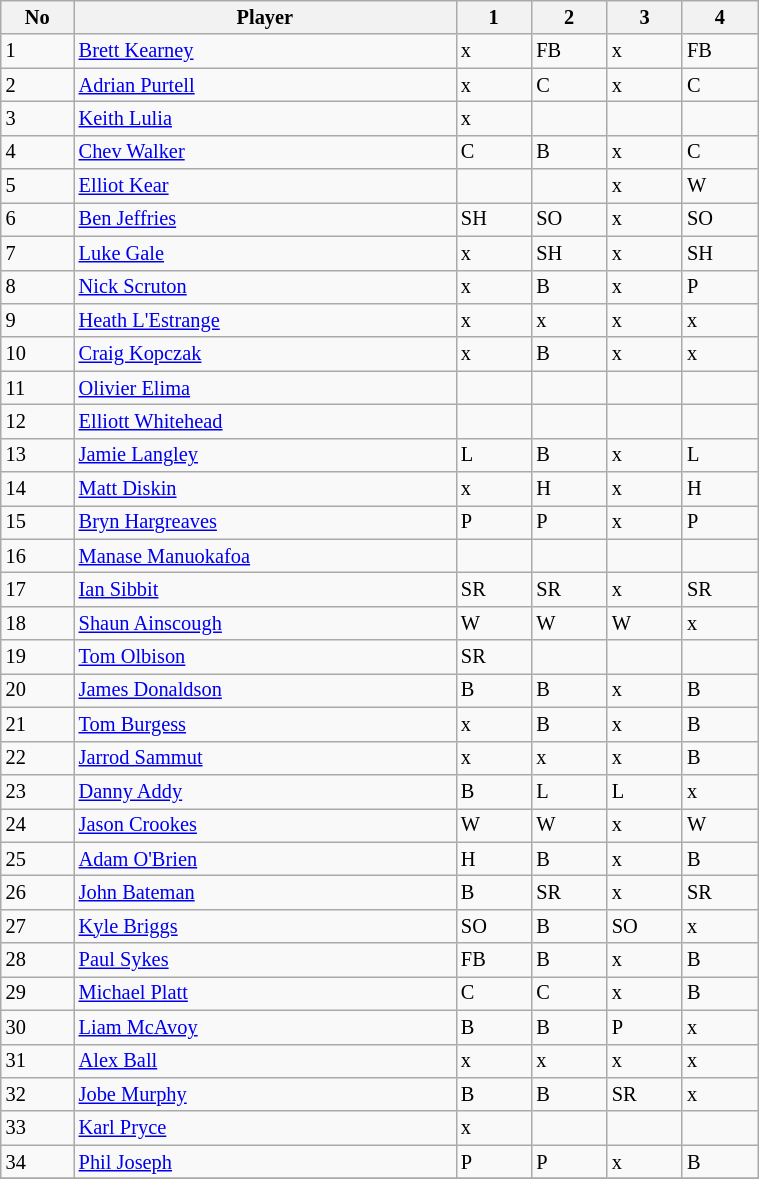<table class="wikitable" style="font-size:85%;" width="40%">
<tr>
<th>No</th>
<th>Player</th>
<th>1</th>
<th>2</th>
<th>3</th>
<th>4</th>
</tr>
<tr>
<td>1</td>
<td><a href='#'>Brett Kearney</a></td>
<td>x</td>
<td>FB</td>
<td>x</td>
<td>FB</td>
</tr>
<tr>
<td>2</td>
<td><a href='#'>Adrian Purtell</a></td>
<td>x</td>
<td>C</td>
<td>x</td>
<td>C</td>
</tr>
<tr>
<td>3</td>
<td><a href='#'>Keith Lulia</a></td>
<td>x</td>
<td></td>
<td></td>
<td></td>
</tr>
<tr>
<td>4</td>
<td><a href='#'>Chev Walker</a></td>
<td>C</td>
<td>B</td>
<td>x</td>
<td>C</td>
</tr>
<tr>
<td>5</td>
<td><a href='#'>Elliot Kear</a></td>
<td></td>
<td></td>
<td>x</td>
<td>W</td>
</tr>
<tr>
<td>6</td>
<td><a href='#'>Ben Jeffries</a></td>
<td>SH</td>
<td>SO</td>
<td>x</td>
<td>SO</td>
</tr>
<tr>
<td>7</td>
<td><a href='#'>Luke Gale</a></td>
<td>x</td>
<td>SH</td>
<td>x</td>
<td>SH</td>
</tr>
<tr>
<td>8</td>
<td><a href='#'>Nick Scruton</a></td>
<td>x</td>
<td>B</td>
<td>x</td>
<td>P</td>
</tr>
<tr>
<td>9</td>
<td><a href='#'>Heath L'Estrange</a></td>
<td>x</td>
<td>x</td>
<td>x</td>
<td>x</td>
</tr>
<tr>
<td>10</td>
<td><a href='#'>Craig Kopczak</a></td>
<td>x</td>
<td>B</td>
<td>x</td>
<td>x</td>
</tr>
<tr>
<td>11</td>
<td><a href='#'>Olivier Elima</a></td>
<td></td>
<td></td>
<td></td>
<td></td>
</tr>
<tr>
<td>12</td>
<td><a href='#'>Elliott Whitehead</a></td>
<td></td>
<td></td>
<td></td>
<td></td>
</tr>
<tr>
<td>13</td>
<td><a href='#'>Jamie Langley</a></td>
<td>L</td>
<td>B</td>
<td>x</td>
<td>L</td>
</tr>
<tr>
<td>14</td>
<td><a href='#'>Matt Diskin</a></td>
<td>x</td>
<td>H</td>
<td>x</td>
<td>H</td>
</tr>
<tr>
<td>15</td>
<td><a href='#'>Bryn Hargreaves</a></td>
<td>P</td>
<td>P</td>
<td>x</td>
<td>P</td>
</tr>
<tr>
<td>16</td>
<td><a href='#'>Manase Manuokafoa</a></td>
<td></td>
<td></td>
<td></td>
<td></td>
</tr>
<tr>
<td>17</td>
<td><a href='#'>Ian Sibbit</a></td>
<td>SR</td>
<td>SR</td>
<td>x</td>
<td>SR</td>
</tr>
<tr>
<td>18</td>
<td><a href='#'>Shaun Ainscough</a></td>
<td>W</td>
<td>W</td>
<td>W</td>
<td>x</td>
</tr>
<tr>
<td>19</td>
<td><a href='#'>Tom Olbison</a></td>
<td>SR</td>
<td></td>
<td></td>
<td></td>
</tr>
<tr>
<td>20</td>
<td><a href='#'>James Donaldson</a></td>
<td>B</td>
<td>B</td>
<td>x</td>
<td>B</td>
</tr>
<tr>
<td>21</td>
<td><a href='#'>Tom Burgess</a></td>
<td>x</td>
<td>B</td>
<td>x</td>
<td>B</td>
</tr>
<tr>
<td>22</td>
<td><a href='#'>Jarrod Sammut</a></td>
<td>x</td>
<td>x</td>
<td>x</td>
<td>B</td>
</tr>
<tr>
<td>23</td>
<td><a href='#'>Danny Addy</a></td>
<td>B</td>
<td>L</td>
<td>L</td>
<td>x</td>
</tr>
<tr>
<td>24</td>
<td><a href='#'>Jason Crookes</a></td>
<td>W</td>
<td>W</td>
<td>x</td>
<td>W</td>
</tr>
<tr>
<td>25</td>
<td><a href='#'>Adam O'Brien</a></td>
<td>H</td>
<td>B</td>
<td>x</td>
<td>B</td>
</tr>
<tr>
<td>26</td>
<td><a href='#'>John Bateman</a></td>
<td>B</td>
<td>SR</td>
<td>x</td>
<td>SR</td>
</tr>
<tr>
<td>27</td>
<td><a href='#'>Kyle Briggs</a></td>
<td>SO</td>
<td>B</td>
<td>SO</td>
<td>x</td>
</tr>
<tr>
<td>28</td>
<td><a href='#'>Paul Sykes</a></td>
<td>FB</td>
<td>B</td>
<td>x</td>
<td>B</td>
</tr>
<tr>
<td>29</td>
<td><a href='#'>Michael Platt</a></td>
<td>C</td>
<td>C</td>
<td>x</td>
<td>B</td>
</tr>
<tr>
<td>30</td>
<td><a href='#'>Liam McAvoy</a></td>
<td>B</td>
<td>B</td>
<td>P</td>
<td>x</td>
</tr>
<tr>
<td>31</td>
<td><a href='#'>Alex Ball</a></td>
<td>x</td>
<td>x</td>
<td>x</td>
<td>x</td>
</tr>
<tr>
<td>32</td>
<td><a href='#'>Jobe Murphy</a></td>
<td>B</td>
<td>B</td>
<td>SR</td>
<td>x</td>
</tr>
<tr>
<td>33</td>
<td><a href='#'>Karl Pryce</a></td>
<td>x</td>
<td></td>
<td></td>
<td></td>
</tr>
<tr>
<td>34</td>
<td><a href='#'>Phil Joseph</a></td>
<td>P</td>
<td>P</td>
<td>x</td>
<td>B</td>
</tr>
<tr>
</tr>
</table>
